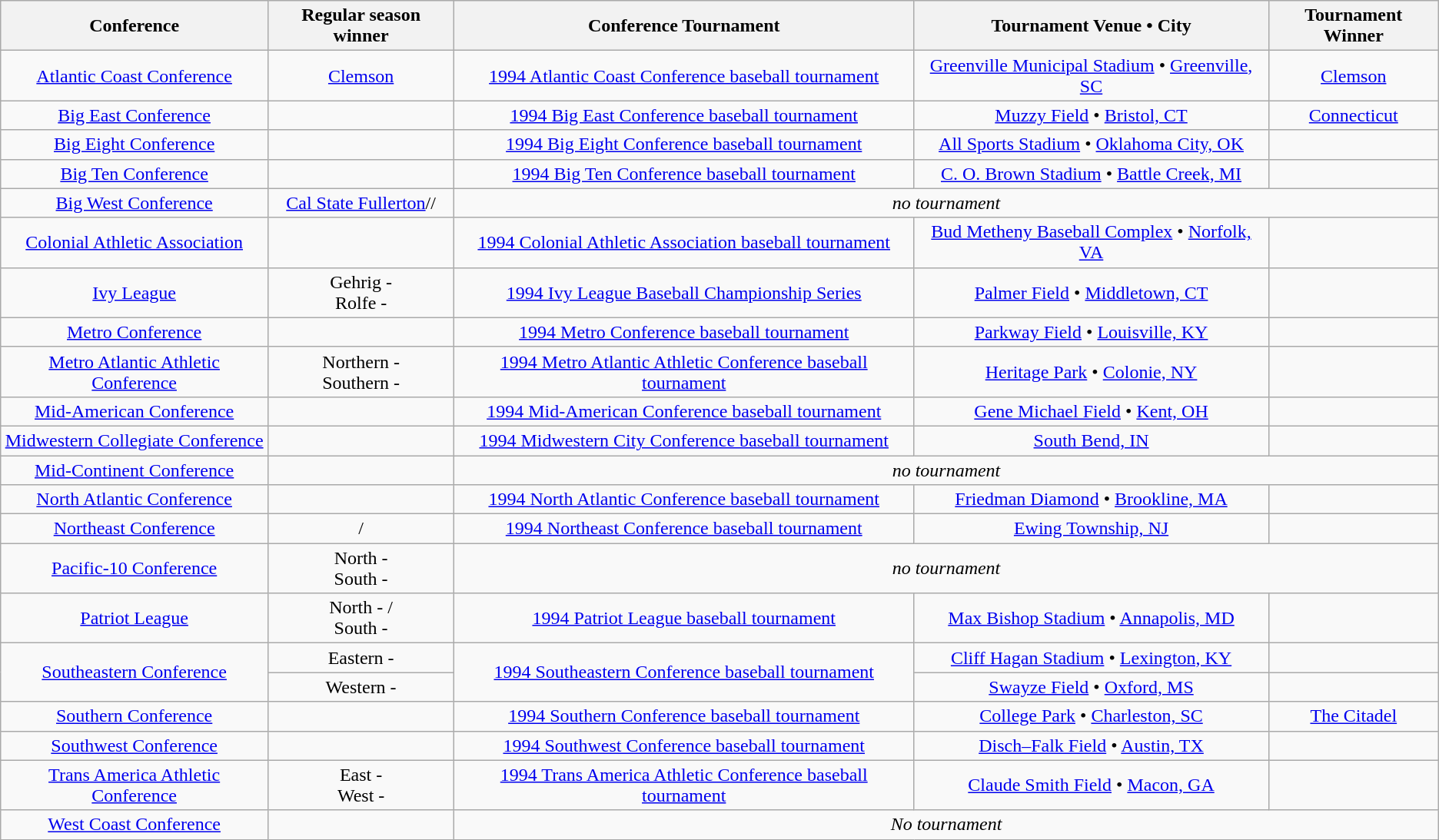<table class="wikitable" style="text-align:center;">
<tr>
<th>Conference</th>
<th>Regular season winner</th>
<th>Conference Tournament</th>
<th>Tournament Venue • City</th>
<th>Tournament Winner</th>
</tr>
<tr>
<td><a href='#'>Atlantic Coast Conference</a></td>
<td><a href='#'>Clemson</a></td>
<td><a href='#'>1994 Atlantic Coast Conference baseball tournament</a></td>
<td><a href='#'>Greenville Municipal Stadium</a> • <a href='#'>Greenville, SC</a></td>
<td><a href='#'>Clemson</a></td>
</tr>
<tr>
<td><a href='#'>Big East Conference</a></td>
<td></td>
<td><a href='#'>1994 Big East Conference baseball tournament</a></td>
<td><a href='#'>Muzzy Field</a> • <a href='#'>Bristol, CT</a></td>
<td><a href='#'>Connecticut</a></td>
</tr>
<tr>
<td><a href='#'>Big Eight Conference</a></td>
<td></td>
<td><a href='#'>1994 Big Eight Conference baseball tournament</a></td>
<td><a href='#'>All Sports Stadium</a> • <a href='#'>Oklahoma City, OK</a></td>
<td></td>
</tr>
<tr>
<td><a href='#'>Big Ten Conference</a></td>
<td></td>
<td><a href='#'>1994 Big Ten Conference baseball tournament</a></td>
<td><a href='#'>C. O. Brown Stadium</a> • <a href='#'>Battle Creek, MI</a></td>
<td></td>
</tr>
<tr>
<td><a href='#'>Big West Conference</a></td>
<td><a href='#'>Cal State Fullerton</a>//</td>
<td colspan=3><em>no tournament</em></td>
</tr>
<tr>
<td><a href='#'>Colonial Athletic Association</a></td>
<td></td>
<td><a href='#'>1994 Colonial Athletic Association baseball tournament</a></td>
<td><a href='#'>Bud Metheny Baseball Complex</a> • <a href='#'>Norfolk, VA</a></td>
<td></td>
</tr>
<tr>
<td><a href='#'>Ivy League</a></td>
<td>Gehrig - <br>Rolfe - </td>
<td><a href='#'>1994 Ivy League Baseball Championship Series</a></td>
<td><a href='#'>Palmer Field</a> • <a href='#'>Middletown, CT</a></td>
<td></td>
</tr>
<tr>
<td><a href='#'>Metro Conference</a></td>
<td></td>
<td><a href='#'>1994 Metro Conference baseball tournament</a></td>
<td><a href='#'>Parkway Field</a> • <a href='#'>Louisville, KY</a></td>
<td></td>
</tr>
<tr>
<td><a href='#'>Metro Atlantic Athletic Conference</a></td>
<td>Northern - <br>Southern - </td>
<td><a href='#'>1994 Metro Atlantic Athletic Conference baseball tournament</a></td>
<td><a href='#'>Heritage Park</a> • <a href='#'>Colonie, NY</a></td>
<td></td>
</tr>
<tr>
<td><a href='#'>Mid-American Conference</a></td>
<td></td>
<td><a href='#'>1994 Mid-American Conference baseball tournament</a></td>
<td><a href='#'>Gene Michael Field</a> • <a href='#'>Kent, OH</a></td>
<td></td>
</tr>
<tr>
<td><a href='#'>Midwestern Collegiate Conference</a></td>
<td></td>
<td><a href='#'>1994 Midwestern City Conference baseball tournament</a></td>
<td><a href='#'>South Bend, IN</a></td>
<td></td>
</tr>
<tr>
<td><a href='#'>Mid-Continent Conference</a></td>
<td></td>
<td colspan=3><em>no tournament</em></td>
</tr>
<tr>
<td><a href='#'>North Atlantic Conference</a></td>
<td></td>
<td><a href='#'>1994 North Atlantic Conference baseball tournament</a></td>
<td><a href='#'>Friedman Diamond</a> • <a href='#'>Brookline, MA</a></td>
<td></td>
</tr>
<tr>
<td><a href='#'>Northeast Conference</a></td>
<td>/</td>
<td><a href='#'>1994 Northeast Conference baseball tournament</a></td>
<td><a href='#'>Ewing Township, NJ</a></td>
<td></td>
</tr>
<tr>
<td><a href='#'>Pacific-10 Conference</a></td>
<td>North - <br>South - </td>
<td colspan=3><em>no tournament</em></td>
</tr>
<tr>
<td><a href='#'>Patriot League</a></td>
<td>North - /<br>South - </td>
<td><a href='#'>1994 Patriot League baseball tournament</a></td>
<td><a href='#'>Max Bishop Stadium</a> • <a href='#'>Annapolis, MD</a></td>
<td></td>
</tr>
<tr>
<td rowspan=2><a href='#'>Southeastern Conference</a></td>
<td>Eastern - </td>
<td rowspan=2><a href='#'>1994 Southeastern Conference baseball tournament</a></td>
<td><a href='#'>Cliff Hagan Stadium</a> • <a href='#'>Lexington, KY</a></td>
<td></td>
</tr>
<tr>
<td>Western - </td>
<td><a href='#'>Swayze Field</a> • <a href='#'>Oxford, MS</a></td>
<td></td>
</tr>
<tr>
<td><a href='#'>Southern Conference</a></td>
<td></td>
<td><a href='#'>1994 Southern Conference baseball tournament</a></td>
<td><a href='#'>College Park</a> • <a href='#'>Charleston, SC</a></td>
<td><a href='#'>The Citadel</a></td>
</tr>
<tr>
<td><a href='#'>Southwest Conference</a></td>
<td></td>
<td><a href='#'>1994 Southwest Conference baseball tournament</a></td>
<td><a href='#'>Disch–Falk Field</a> • <a href='#'>Austin, TX</a></td>
<td></td>
</tr>
<tr>
<td><a href='#'>Trans America Athletic Conference</a></td>
<td>East - <br>West - </td>
<td><a href='#'>1994 Trans America Athletic Conference baseball tournament</a></td>
<td><a href='#'>Claude Smith Field</a> • <a href='#'>Macon, GA</a></td>
<td></td>
</tr>
<tr>
<td><a href='#'>West Coast Conference</a></td>
<td></td>
<td colspan=3><em>No tournament</em></td>
</tr>
</table>
